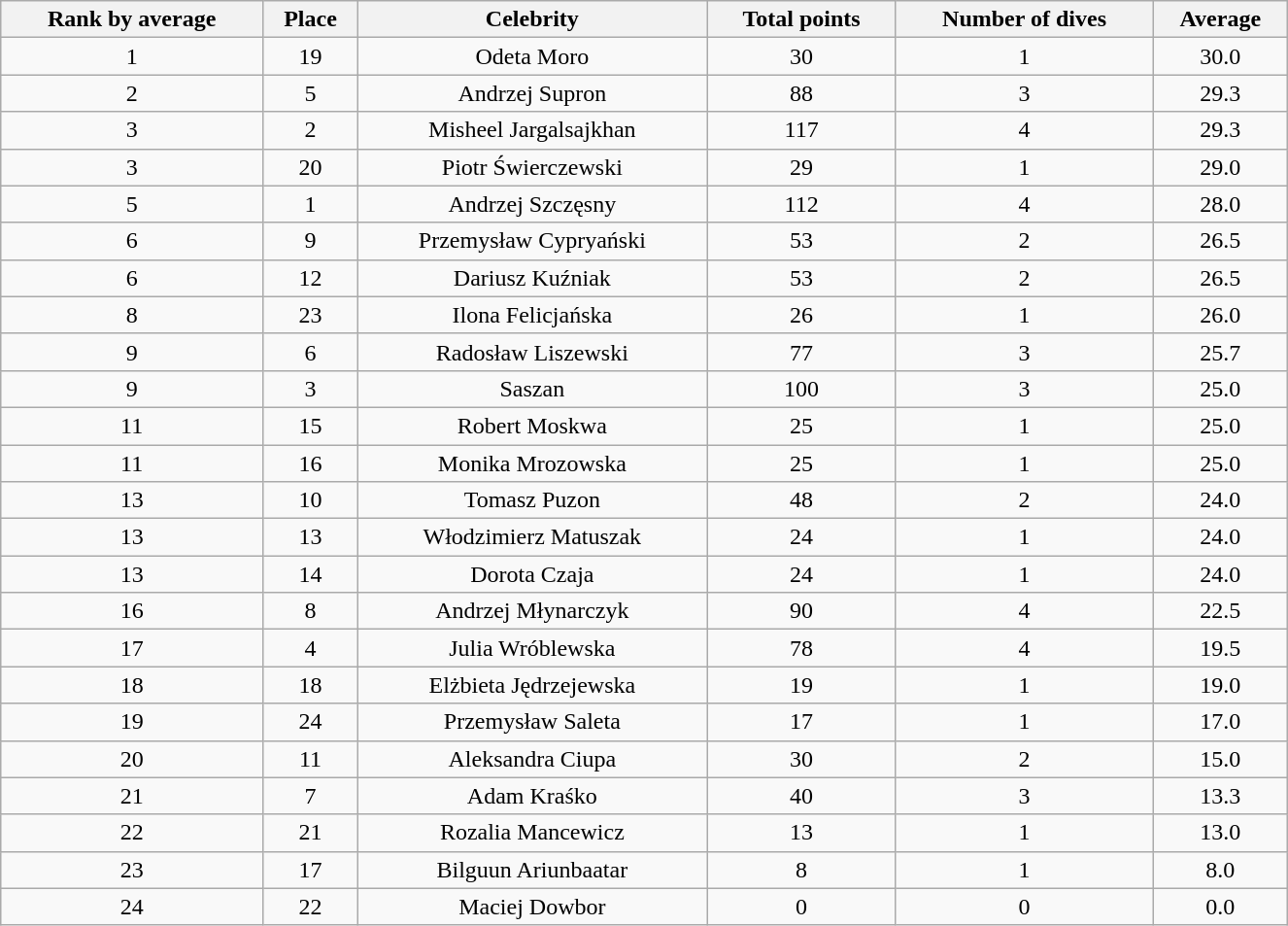<table class="wikitable sortable"  style="margin:auto; text-align:center; white-space:nowrap; width:70%;">
<tr>
<th>Rank by average</th>
<th>Place</th>
<th>Celebrity</th>
<th>Total points</th>
<th>Number of dives</th>
<th>Average</th>
</tr>
<tr>
<td>1</td>
<td>19</td>
<td>Odeta Moro</td>
<td>30</td>
<td>1</td>
<td>30.0</td>
</tr>
<tr>
<td>2</td>
<td>5</td>
<td>Andrzej Supron</td>
<td>88</td>
<td>3</td>
<td>29.3</td>
</tr>
<tr>
<td>3</td>
<td>2</td>
<td>Misheel Jargalsajkhan</td>
<td>117</td>
<td>4</td>
<td>29.3</td>
</tr>
<tr>
<td>3</td>
<td>20</td>
<td>Piotr Świerczewski</td>
<td>29</td>
<td>1</td>
<td>29.0</td>
</tr>
<tr>
<td>5</td>
<td>1</td>
<td>Andrzej Szczęsny</td>
<td>112</td>
<td>4</td>
<td>28.0</td>
</tr>
<tr>
<td>6</td>
<td>9</td>
<td>Przemysław Cypryański</td>
<td>53</td>
<td>2</td>
<td>26.5</td>
</tr>
<tr>
<td>6</td>
<td>12</td>
<td>Dariusz Kuźniak</td>
<td>53</td>
<td>2</td>
<td>26.5</td>
</tr>
<tr>
<td>8</td>
<td>23</td>
<td>Ilona Felicjańska</td>
<td>26</td>
<td>1</td>
<td>26.0</td>
</tr>
<tr>
<td>9</td>
<td>6</td>
<td>Radosław Liszewski</td>
<td>77</td>
<td>3</td>
<td>25.7</td>
</tr>
<tr>
<td>9</td>
<td>3</td>
<td>Saszan</td>
<td>100</td>
<td>3</td>
<td>25.0</td>
</tr>
<tr>
<td>11</td>
<td>15</td>
<td>Robert Moskwa</td>
<td>25</td>
<td>1</td>
<td>25.0</td>
</tr>
<tr>
<td>11</td>
<td>16</td>
<td>Monika Mrozowska</td>
<td>25</td>
<td>1</td>
<td>25.0</td>
</tr>
<tr>
<td>13</td>
<td>10</td>
<td>Tomasz Puzon</td>
<td>48</td>
<td>2</td>
<td>24.0</td>
</tr>
<tr>
<td>13</td>
<td>13</td>
<td>Włodzimierz Matuszak</td>
<td>24</td>
<td>1</td>
<td>24.0</td>
</tr>
<tr>
<td>13</td>
<td>14</td>
<td>Dorota Czaja</td>
<td>24</td>
<td>1</td>
<td>24.0</td>
</tr>
<tr>
<td>16</td>
<td>8</td>
<td>Andrzej Młynarczyk</td>
<td>90</td>
<td>4</td>
<td>22.5</td>
</tr>
<tr>
<td>17</td>
<td>4</td>
<td>Julia Wróblewska</td>
<td>78</td>
<td>4</td>
<td>19.5</td>
</tr>
<tr>
<td>18</td>
<td>18</td>
<td>Elżbieta Jędrzejewska</td>
<td>19</td>
<td>1</td>
<td>19.0</td>
</tr>
<tr>
<td>19</td>
<td>24</td>
<td>Przemysław Saleta</td>
<td>17</td>
<td>1</td>
<td>17.0</td>
</tr>
<tr>
<td>20</td>
<td>11</td>
<td>Aleksandra Ciupa</td>
<td>30</td>
<td>2</td>
<td>15.0</td>
</tr>
<tr>
<td>21</td>
<td>7</td>
<td>Adam Kraśko</td>
<td>40</td>
<td>3</td>
<td>13.3</td>
</tr>
<tr>
<td>22</td>
<td>21</td>
<td>Rozalia Mancewicz</td>
<td>13</td>
<td>1</td>
<td>13.0</td>
</tr>
<tr>
<td>23</td>
<td>17</td>
<td>Bilguun Ariunbaatar</td>
<td>8</td>
<td>1</td>
<td>8.0</td>
</tr>
<tr>
<td>24</td>
<td>22</td>
<td>Maciej Dowbor</td>
<td>0</td>
<td>0</td>
<td>0.0</td>
</tr>
</table>
